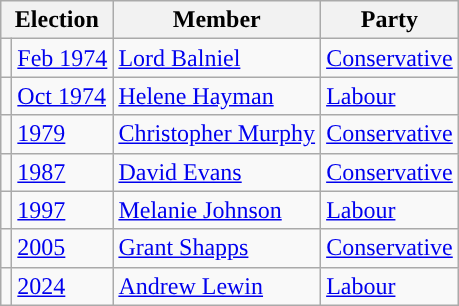<table class="wikitable">
<tr>
<th colspan="2">Election</th>
<th>Member</th>
<th>Party</th>
</tr>
<tr>
<td style="color:inherit;background-color: "></td>
<td><a href='#'>Feb 1974</a></td>
<td><a href='#'>Lord Balniel</a></td>
<td><a href='#'>Conservative</a></td>
</tr>
<tr>
<td style="color:inherit;background-color: "></td>
<td><a href='#'>Oct 1974</a></td>
<td><a href='#'>Helene Hayman</a></td>
<td><a href='#'>Labour</a></td>
</tr>
<tr>
<td style="color:inherit;background-color: "></td>
<td><a href='#'>1979</a></td>
<td><a href='#'>Christopher Murphy</a></td>
<td><a href='#'>Conservative</a></td>
</tr>
<tr>
<td style="color:inherit;background-color: "></td>
<td><a href='#'>1987</a></td>
<td><a href='#'>David Evans</a></td>
<td><a href='#'>Conservative</a></td>
</tr>
<tr>
<td style="color:inherit;background-color: "></td>
<td><a href='#'>1997</a></td>
<td><a href='#'>Melanie Johnson</a></td>
<td><a href='#'>Labour</a></td>
</tr>
<tr>
<td style="color:inherit;background-color: "></td>
<td><a href='#'>2005</a></td>
<td><a href='#'>Grant Shapps</a></td>
<td><a href='#'>Conservative</a></td>
</tr>
<tr>
<td style="color:inherit;background-color: "></td>
<td><a href='#'>2024</a></td>
<td><a href='#'>Andrew Lewin</a></td>
<td><a href='#'>Labour</a></td>
</tr>
</table>
